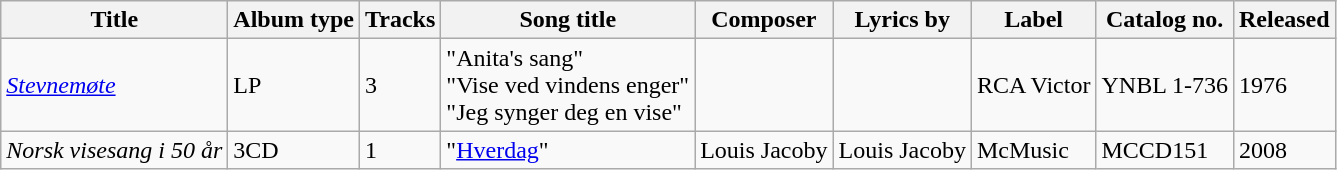<table class="wikitable">
<tr>
<th>Title</th>
<th>Album type</th>
<th>Tracks</th>
<th>Song title</th>
<th>Composer</th>
<th>Lyrics by</th>
<th>Label</th>
<th>Catalog no.</th>
<th>Released</th>
</tr>
<tr>
<td><em><a href='#'>Stevnemøte</a></em></td>
<td>LP</td>
<td>3</td>
<td>"Anita's sang"<br>"Vise ved vindens enger"<br>"Jeg synger deg en vise"</td>
<td></td>
<td></td>
<td>RCA Victor</td>
<td>YNBL 1-736</td>
<td>1976</td>
</tr>
<tr>
<td><em>Norsk visesang i 50 år</em></td>
<td>3CD</td>
<td>1</td>
<td>"<a href='#'>Hverdag</a>"</td>
<td>Louis Jacoby</td>
<td>Louis Jacoby</td>
<td>McMusic</td>
<td>MCCD151</td>
<td>2008</td>
</tr>
</table>
